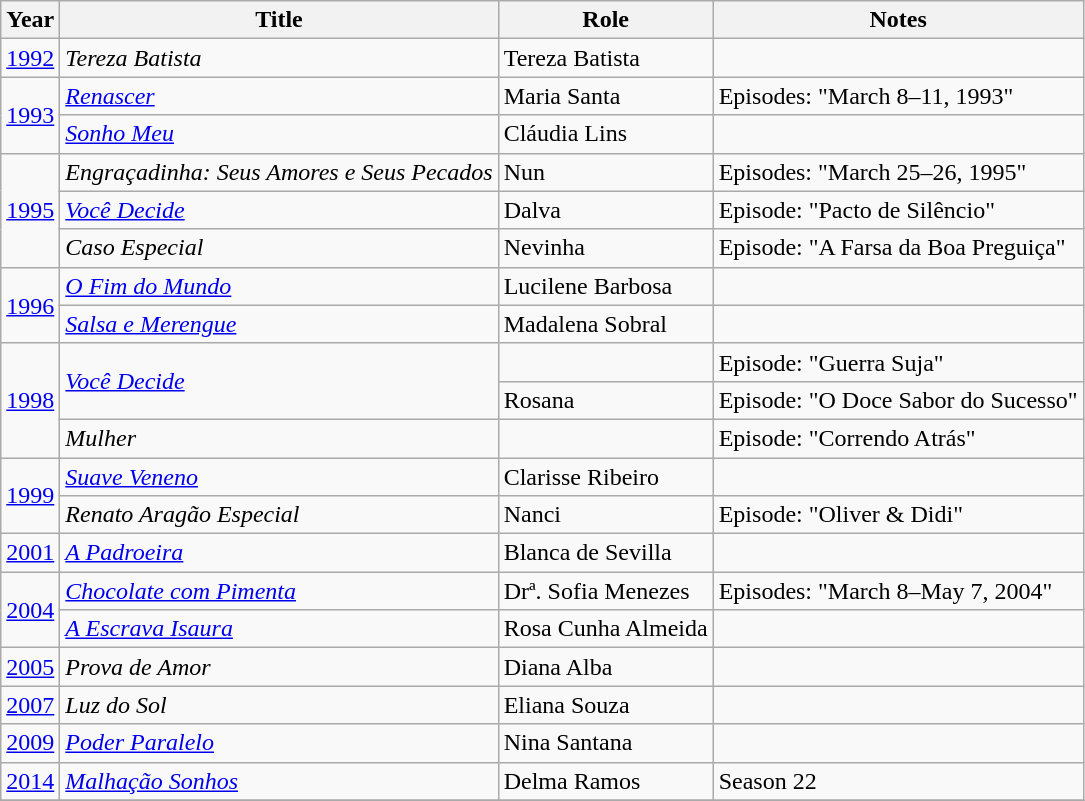<table class="wikitable">
<tr>
<th>Year</th>
<th>Title</th>
<th>Role</th>
<th>Notes</th>
</tr>
<tr>
<td><a href='#'>1992</a></td>
<td><em>Tereza Batista</em></td>
<td>Tereza Batista</td>
<td></td>
</tr>
<tr>
<td rowspan=2><a href='#'>1993</a></td>
<td><em><a href='#'>Renascer</a></em></td>
<td>Maria Santa</td>
<td>Episodes: "March 8–11, 1993"</td>
</tr>
<tr>
<td><em><a href='#'>Sonho Meu</a></em></td>
<td>Cláudia Lins</td>
<td></td>
</tr>
<tr>
<td rowspan=3><a href='#'>1995</a></td>
<td><em>Engraçadinha: Seus Amores e Seus Pecados</em></td>
<td>Nun</td>
<td>Episodes: "March 25–26, 1995"</td>
</tr>
<tr>
<td><em><a href='#'>Você Decide</a></em></td>
<td>Dalva</td>
<td>Episode: "Pacto de Silêncio"</td>
</tr>
<tr>
<td><em>Caso Especial</em></td>
<td>Nevinha</td>
<td>Episode: "A Farsa da Boa Preguiça"</td>
</tr>
<tr>
<td rowspan=2><a href='#'>1996</a></td>
<td><em><a href='#'>O Fim do Mundo</a></em></td>
<td>Lucilene Barbosa</td>
<td></td>
</tr>
<tr>
<td><em><a href='#'>Salsa e Merengue</a></em></td>
<td>Madalena Sobral</td>
<td></td>
</tr>
<tr>
<td rowspan=3><a href='#'>1998</a></td>
<td rowspan="2"><em><a href='#'>Você Decide</a></em></td>
<td></td>
<td>Episode: "Guerra Suja"</td>
</tr>
<tr>
<td>Rosana</td>
<td>Episode: "O Doce Sabor do Sucesso"</td>
</tr>
<tr>
<td><em>Mulher</em></td>
<td></td>
<td>Episode: "Correndo Atrás"</td>
</tr>
<tr>
<td rowspan="2"><a href='#'>1999</a></td>
<td><em><a href='#'>Suave Veneno</a></em></td>
<td>Clarisse Ribeiro</td>
<td></td>
</tr>
<tr>
<td><em>Renato Aragão Especial</em></td>
<td>Nanci</td>
<td>Episode: "Oliver & Didi"</td>
</tr>
<tr>
<td><a href='#'>2001</a></td>
<td><em><a href='#'>A Padroeira</a></em></td>
<td>Blanca de Sevilla</td>
<td></td>
</tr>
<tr>
<td rowspan=2><a href='#'>2004</a></td>
<td><em><a href='#'>Chocolate com Pimenta</a></em></td>
<td>Drª. Sofia Menezes</td>
<td>Episodes: "March 8–May 7, 2004"</td>
</tr>
<tr>
<td><em><a href='#'>A Escrava Isaura</a></em></td>
<td>Rosa Cunha Almeida</td>
<td></td>
</tr>
<tr>
<td><a href='#'>2005</a></td>
<td><em>Prova de Amor</em></td>
<td>Diana Alba</td>
<td></td>
</tr>
<tr>
<td><a href='#'>2007</a></td>
<td><em>Luz do Sol</em></td>
<td>Eliana Souza</td>
<td></td>
</tr>
<tr>
<td><a href='#'>2009</a></td>
<td><em><a href='#'>Poder Paralelo</a></em></td>
<td>Nina Santana</td>
<td></td>
</tr>
<tr>
<td><a href='#'>2014</a></td>
<td><em><a href='#'>Malhação Sonhos</a></em></td>
<td>Delma Ramos</td>
<td>Season 22</td>
</tr>
<tr>
</tr>
</table>
